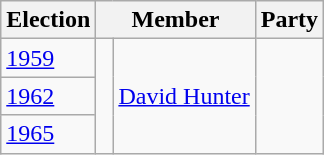<table class="wikitable">
<tr>
<th>Election</th>
<th colspan="2"><strong>Member</strong></th>
<th><strong>Party</strong></th>
</tr>
<tr>
<td><a href='#'>1959</a></td>
<td rowspan="3" > </td>
<td rowspan="3"><a href='#'>David Hunter</a></td>
<td rowspan="3"></td>
</tr>
<tr>
<td><a href='#'>1962</a></td>
</tr>
<tr>
<td><a href='#'>1965</a></td>
</tr>
</table>
